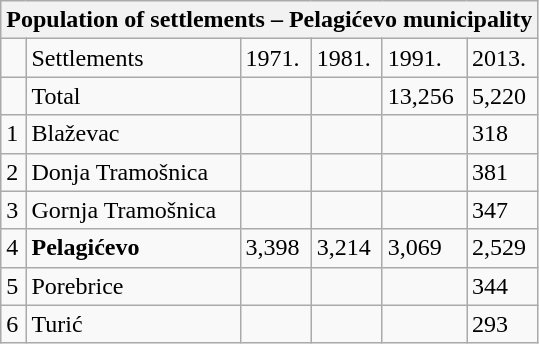<table class="wikitable">
<tr>
<th colspan="6">Population of settlements – Pelagićevo municipality</th>
</tr>
<tr>
<td></td>
<td>Settlements</td>
<td>1971.</td>
<td>1981.</td>
<td>1991.</td>
<td>2013.</td>
</tr>
<tr>
<td></td>
<td>Total</td>
<td></td>
<td></td>
<td>13,256</td>
<td>5,220</td>
</tr>
<tr>
<td>1</td>
<td>Blaževac</td>
<td></td>
<td></td>
<td></td>
<td>318</td>
</tr>
<tr>
<td>2</td>
<td>Donja Tramošnica</td>
<td></td>
<td></td>
<td></td>
<td>381</td>
</tr>
<tr>
<td>3</td>
<td>Gornja Tramošnica</td>
<td></td>
<td></td>
<td></td>
<td>347</td>
</tr>
<tr>
<td>4</td>
<td><strong>Pelagićevo</strong></td>
<td>3,398</td>
<td>3,214</td>
<td>3,069</td>
<td>2,529</td>
</tr>
<tr>
<td>5</td>
<td>Porebrice</td>
<td></td>
<td></td>
<td></td>
<td>344</td>
</tr>
<tr>
<td>6</td>
<td>Turić</td>
<td></td>
<td></td>
<td></td>
<td>293</td>
</tr>
</table>
